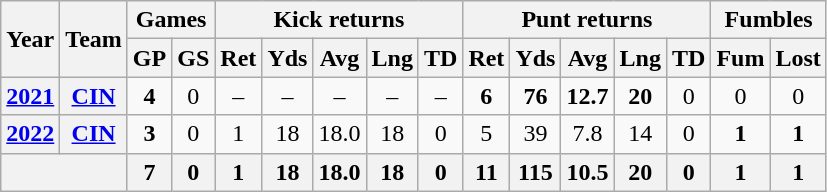<table class="wikitable" style="text-align:center;">
<tr>
<th rowspan="2">Year</th>
<th rowspan="2">Team</th>
<th colspan="2">Games</th>
<th colspan="5">Kick returns</th>
<th colspan="5">Punt returns</th>
<th colspan="2">Fumbles</th>
</tr>
<tr>
<th>GP</th>
<th>GS</th>
<th>Ret</th>
<th>Yds</th>
<th>Avg</th>
<th>Lng</th>
<th>TD</th>
<th>Ret</th>
<th>Yds</th>
<th>Avg</th>
<th>Lng</th>
<th>TD</th>
<th>Fum</th>
<th>Lost</th>
</tr>
<tr>
<th><a href='#'>2021</a></th>
<th><a href='#'>CIN</a></th>
<td><strong>4</strong></td>
<td>0</td>
<td>–</td>
<td>–</td>
<td>–</td>
<td>–</td>
<td>–</td>
<td><strong>6</strong></td>
<td><strong>76</strong></td>
<td><strong>12.7</strong></td>
<td><strong>20</strong></td>
<td>0</td>
<td>0</td>
<td>0</td>
</tr>
<tr>
<th><a href='#'>2022</a></th>
<th><a href='#'>CIN</a></th>
<td><strong>3</strong></td>
<td>0</td>
<td>1</td>
<td>18</td>
<td>18.0</td>
<td>18</td>
<td>0</td>
<td>5</td>
<td>39</td>
<td>7.8</td>
<td>14</td>
<td>0</td>
<td><strong>1</strong></td>
<td><strong>1</strong></td>
</tr>
<tr>
<th colspan="2"></th>
<th>7</th>
<th>0</th>
<th>1</th>
<th>18</th>
<th>18.0</th>
<th>18</th>
<th>0</th>
<th>11</th>
<th>115</th>
<th>10.5</th>
<th>20</th>
<th>0</th>
<th>1</th>
<th>1</th>
</tr>
</table>
